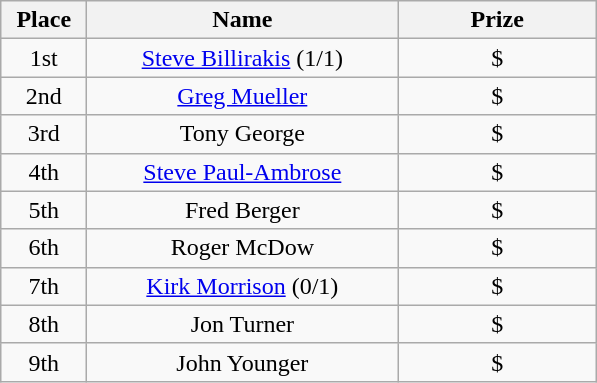<table class="wikitable" style="text-align:center">
<tr>
<th width="50">Place</th>
<th width="200">Name</th>
<th width="125">Prize</th>
</tr>
<tr>
<td>1st</td>
<td><a href='#'>Steve Billirakis</a> (1/1)</td>
<td>$</td>
</tr>
<tr>
<td>2nd</td>
<td><a href='#'>Greg Mueller</a></td>
<td>$</td>
</tr>
<tr>
<td>3rd</td>
<td>Tony George</td>
<td>$</td>
</tr>
<tr>
<td>4th</td>
<td><a href='#'>Steve Paul-Ambrose</a></td>
<td>$</td>
</tr>
<tr>
<td>5th</td>
<td>Fred Berger</td>
<td>$</td>
</tr>
<tr>
<td>6th</td>
<td>Roger McDow</td>
<td>$</td>
</tr>
<tr>
<td>7th</td>
<td><a href='#'>Kirk Morrison</a> (0/1)</td>
<td>$</td>
</tr>
<tr>
<td>8th</td>
<td>Jon Turner</td>
<td>$</td>
</tr>
<tr>
<td>9th</td>
<td>John Younger</td>
<td>$</td>
</tr>
</table>
